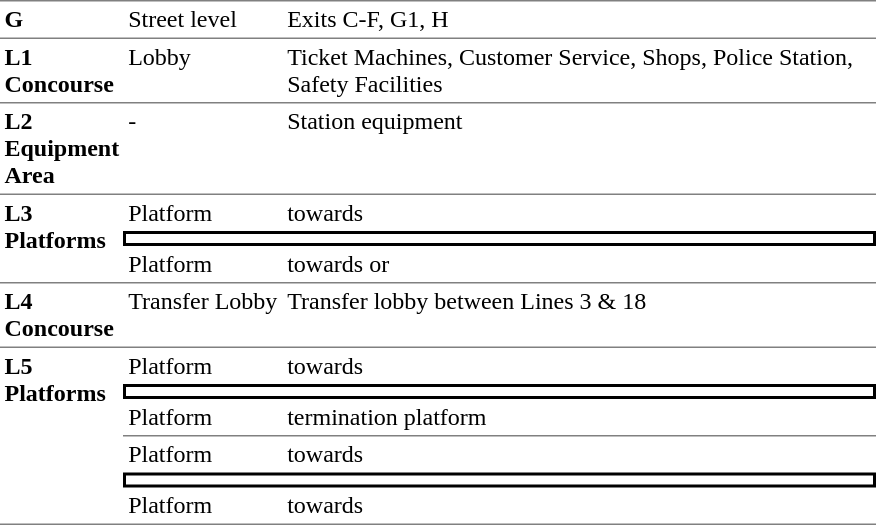<table table border=0 cellspacing=0 cellpadding=3>
<tr>
<td style="border-top:solid 1px gray;" width=50 valign=top><strong>G</strong></td>
<td style="border-top:solid 1px gray;" width=100 valign=top>Street level</td>
<td style="border-top:solid 1px gray;" width=390 valign=top>Exits C-F, G1, H</td>
</tr>
<tr>
<td style="border-bottom:solid 1px gray; border-top:solid 1px gray;" valign=top width=50><strong>L1<br>Concourse</strong></td>
<td style="border-bottom:solid 1px gray; border-top:solid 1px gray;" valign=top width=100>Lobby</td>
<td style="border-bottom:solid 1px gray; border-top:solid 1px gray;" valign=top width=390>Ticket Machines, Customer Service, Shops, Police Station, Safety Facilities</td>
</tr>
<tr>
<td style="border-bottom:solid 1px gray;" width=50 valign=top><strong>L2<br>Equipment Area</strong></td>
<td style="border-bottom:solid 1px gray;" width=100 valign=top>-</td>
<td style="border-bottom:solid 1px gray;" width=390 valign=top>Station equipment</td>
</tr>
<tr>
<td style="border-bottom:solid 1px gray;" rowspan=3 valign=top><strong>L3<br>Platforms</strong></td>
<td>Platform </td>
<td>  towards  </td>
</tr>
<tr>
<td style="border-right:solid 2px black;border-left:solid 2px black;border-top:solid 2px black;border-bottom:solid 2px black;text-align:center;" colspan=2></td>
</tr>
<tr>
<td style="border-bottom:solid 1px gray;">Platform </td>
<td style="border-bottom:solid 1px gray;"><span></span>  towards  or   </td>
</tr>
<tr>
<td style="border-bottom:solid 1px gray;" width=50 valign=top><strong>L4<br>Concourse</strong></td>
<td style="border-bottom:solid 1px gray;" width=100 valign=top>Transfer Lobby</td>
<td style="border-bottom:solid 1px gray;" width=390 valign=top>Transfer lobby between Lines 3 & 18</td>
</tr>
<tr>
<td style="border-bottom:solid 1px gray;" rowspan=6 valign=top><strong>L5<br>Platforms</strong></td>
<td>Platform </td>
<td>  towards  </td>
</tr>
<tr>
<td style="border-right:solid 2px black;border-left:solid 2px black;border-top:solid 2px black;border-bottom:solid 2px black;text-align:center;" colspan=2></td>
</tr>
<tr>
<td style="border-bottom:solid 1px gray;">Platform </td>
<td style="border-bottom:solid 1px gray;">  termination platform</td>
</tr>
<tr>
<td>Platform </td>
<td> towards   </td>
</tr>
<tr>
<td style="border-right:solid 2px black;border-left:solid 2px black;border-top:solid 2px black;border-bottom:solid 2px black;text-align:center;" colspan=2></td>
</tr>
<tr>
<td style="border-bottom: solid 1px gray;">Platform </td>
<td style="border-bottom: solid 1px gray;"> towards   </td>
</tr>
</table>
